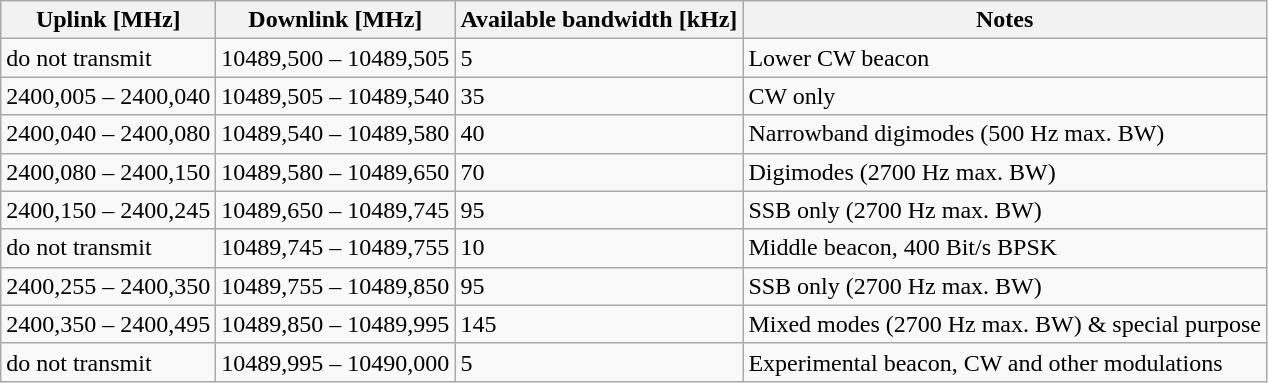<table class="wikitable">
<tr>
<th>Uplink [MHz]</th>
<th>Downlink [MHz]</th>
<th>Available bandwidth [kHz]</th>
<th>Notes</th>
</tr>
<tr>
<td>do not transmit</td>
<td>10489,500 – 10489,505</td>
<td>5</td>
<td>Lower CW beacon</td>
</tr>
<tr>
<td>2400,005 – 2400,040</td>
<td>10489,505 – 10489,540</td>
<td>35</td>
<td>CW only</td>
</tr>
<tr>
<td>2400,040 – 2400,080</td>
<td>10489,540 – 10489,580</td>
<td>40</td>
<td>Narrowband digimodes (500 Hz max. BW)</td>
</tr>
<tr>
<td>2400,080 – 2400,150</td>
<td>10489,580 – 10489,650</td>
<td>70</td>
<td>Digimodes (2700 Hz max. BW)</td>
</tr>
<tr>
<td>2400,150 – 2400,245</td>
<td>10489,650 – 10489,745</td>
<td>95</td>
<td>SSB only (2700 Hz max. BW)</td>
</tr>
<tr>
<td>do not transmit</td>
<td>10489,745 – 10489,755</td>
<td>10</td>
<td>Middle beacon, 400 Bit/s BPSK</td>
</tr>
<tr>
<td>2400,255 – 2400,350</td>
<td>10489,755 – 10489,850</td>
<td>95</td>
<td>SSB only (2700 Hz max. BW)</td>
</tr>
<tr>
<td>2400,350 – 2400,495</td>
<td>10489,850 – 10489,995</td>
<td>145</td>
<td>Mixed modes (2700 Hz max. BW) & special purpose</td>
</tr>
<tr>
<td>do not transmit</td>
<td>10489,995 – 10490,000</td>
<td>5</td>
<td>Experimental beacon, CW and other modulations</td>
</tr>
</table>
